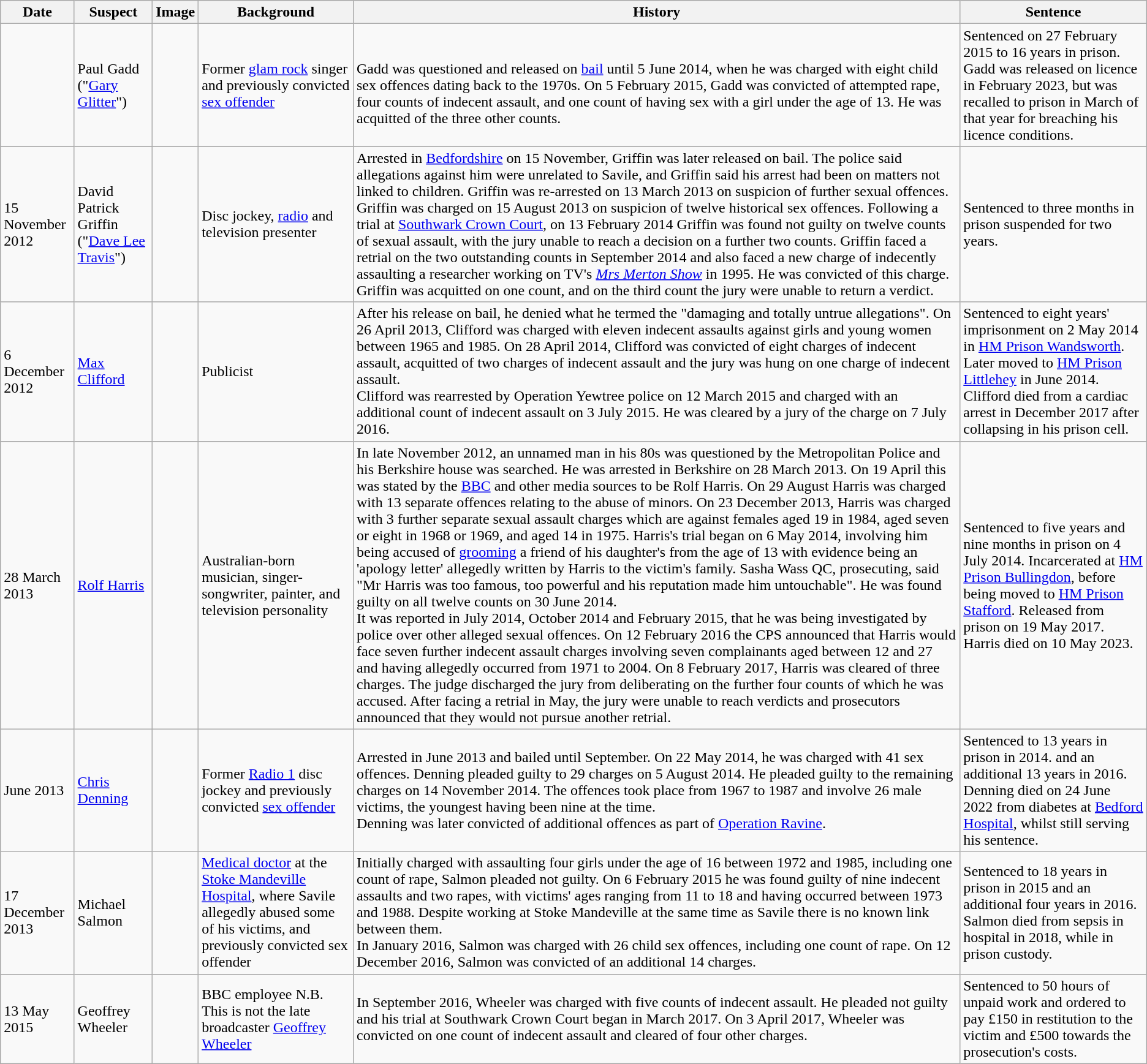<table class="wikitable collapsible collapsed">
<tr>
<th>Date</th>
<th>Suspect</th>
<th>Image</th>
<th>Background</th>
<th>History</th>
<th>Sentence</th>
</tr>
<tr>
<td></td>
<td>Paul Gadd ("<a href='#'>Gary Glitter</a>")</td>
<td></td>
<td>Former <a href='#'>glam rock</a> singer and previously convicted <a href='#'>sex offender</a></td>
<td><br>Gadd was questioned and released on <a href='#'>bail</a> until 5 June 2014, when he was charged with eight child sex offences dating back to the 1970s. On 5 February 2015, Gadd was convicted of attempted rape, four counts of indecent assault, and one count of having sex with a girl under the age of 13. He was acquitted of the three other counts.</td>
<td>Sentenced on 27 February 2015 to 16 years in prison. Gadd was released on licence in February 2023, but was recalled to prison in March of that year for breaching his licence conditions.</td>
</tr>
<tr>
<td>15 November 2012</td>
<td>David Patrick Griffin ("<a href='#'>Dave Lee Travis</a>")</td>
<td></td>
<td>Disc jockey, <a href='#'>radio</a> and television presenter</td>
<td>Arrested in <a href='#'>Bedfordshire</a> on 15 November, Griffin was later released on bail. The police said allegations against him were unrelated to Savile, and Griffin said his arrest had been on matters not linked to children. Griffin was re-arrested on 13 March 2013 on suspicion of further sexual offences. Griffin was charged on 15 August 2013 on suspicion of twelve historical sex offences. Following a trial at <a href='#'>Southwark Crown Court</a>, on 13 February 2014 Griffin was found not guilty on twelve counts of sexual assault, with the jury unable to reach a decision on a further two counts. Griffin faced a retrial on the two outstanding counts in September 2014 and also faced a new charge of indecently assaulting a researcher working on TV's <em><a href='#'>Mrs Merton Show</a></em> in 1995. He was convicted of this charge. Griffin was acquitted on one count, and on the third count the jury were unable to return a verdict.</td>
<td>Sentenced to three months in prison suspended for two years.</td>
</tr>
<tr>
<td>6 December 2012</td>
<td><a href='#'>Max Clifford</a></td>
<td></td>
<td>Publicist</td>
<td>After his release on bail, he denied what he termed the "damaging and totally untrue allegations". On 26 April 2013, Clifford was charged with eleven indecent assaults against girls and young women between 1965 and 1985. On 28 April 2014, Clifford was convicted of eight charges of indecent assault, acquitted of two charges of indecent assault and the jury was hung on one charge of indecent assault.<br>Clifford was rearrested by Operation Yewtree police on 12 March 2015 and charged with an additional count of indecent assault on 3 July 2015. He was cleared by a jury of the charge on 7 July 2016.</td>
<td>Sentenced to eight years' imprisonment on 2 May 2014 in <a href='#'>HM Prison Wandsworth</a>. Later moved to <a href='#'>HM Prison Littlehey</a> in June 2014.<br>Clifford died from a cardiac arrest in December 2017 after collapsing in his prison cell.</td>
</tr>
<tr>
<td>28 March 2013</td>
<td><a href='#'>Rolf Harris</a></td>
<td></td>
<td>Australian-born musician, singer-songwriter, painter, and television personality</td>
<td>In late November 2012, an unnamed man in his 80s was questioned by the Metropolitan Police and his Berkshire house was searched. He was arrested in Berkshire on 28 March 2013. On 19 April this was stated by the <a href='#'>BBC</a> and other media sources to be Rolf Harris. On 29 August Harris was charged with 13 separate offences relating to the abuse of minors. On 23 December 2013, Harris was charged with 3 further separate sexual assault charges which are against females aged 19 in 1984, aged seven or eight in 1968 or 1969, and aged 14 in 1975. Harris's trial began on 6 May 2014, involving him being accused of <a href='#'>grooming</a> a friend of his daughter's from the age of 13 with evidence being an 'apology letter' allegedly written by Harris to the victim's family. Sasha Wass QC, prosecuting, said "Mr Harris was too famous, too powerful and his reputation made him untouchable". He was found guilty on all twelve counts on 30 June 2014.<br>It was reported in July 2014, October 2014 and February 2015, that he was being investigated by police over other alleged sexual offences. On 12 February 2016 the CPS announced that Harris would face seven further indecent assault charges involving seven complainants aged between 12 and 27 and having allegedly occurred from 1971 to 2004. On 8 February 2017, Harris was cleared of three charges. The judge discharged the jury from deliberating on the further four counts of which he was accused. After facing a retrial in May, the jury were unable to reach verdicts and prosecutors announced that they would not pursue another retrial.</td>
<td>Sentenced to five years and nine months in prison on 4 July 2014. Incarcerated at <a href='#'>HM Prison Bullingdon</a>, before being moved to <a href='#'>HM Prison Stafford</a>. Released from prison on 19 May 2017.<br>Harris died on 10 May 2023.</td>
</tr>
<tr>
<td>June 2013</td>
<td><a href='#'>Chris Denning</a></td>
<td></td>
<td>Former <a href='#'>Radio 1</a> disc jockey and previously convicted <a href='#'>sex offender</a></td>
<td>Arrested in June 2013 and bailed until September. On 22 May 2014, he was charged with 41 sex offences. Denning pleaded guilty to 29 charges on 5 August 2014. He pleaded guilty to the remaining charges on 14 November 2014. The offences took place from 1967 to 1987 and involve 26 male victims, the youngest having been nine at the time.<br>Denning was later convicted of additional offences as part of <a href='#'>Operation Ravine</a>.</td>
<td>Sentenced to 13 years in prison in 2014. and an additional 13 years in 2016.<br>Denning died on 24 June 2022 from diabetes at <a href='#'>Bedford Hospital</a>, whilst still serving his sentence.</td>
</tr>
<tr>
<td>17 December 2013</td>
<td>Michael Salmon</td>
<td></td>
<td><a href='#'>Medical doctor</a> at the <a href='#'>Stoke Mandeville Hospital</a>, where Savile allegedly abused some of his victims, and previously convicted sex offender</td>
<td>Initially charged with assaulting four girls under the age of 16 between 1972 and 1985, including one count of rape, Salmon pleaded not guilty. On 6 February 2015 he was found guilty of nine indecent assaults and two rapes, with victims' ages ranging from 11 to 18 and having occurred between 1973 and 1988. Despite working at Stoke Mandeville at the same time as Savile there is no known link between them.<br>In January 2016, Salmon was charged with 26 child sex offences, including one count of rape. On 12 December 2016, Salmon was convicted of an additional 14 charges.</td>
<td>Sentenced to 18 years in prison in 2015 and an additional four years in 2016.<br>Salmon died from sepsis in hospital in 2018, while in prison custody.</td>
</tr>
<tr>
<td>13 May 2015</td>
<td>Geoffrey Wheeler</td>
<td></td>
<td>BBC employee N.B. This is not the late broadcaster <a href='#'>Geoffrey Wheeler</a></td>
<td>In September 2016, Wheeler was charged with five counts of indecent assault. He pleaded not guilty and his trial at Southwark Crown Court began in March 2017. On 3 April 2017, Wheeler was convicted on one count of indecent assault and cleared of four other charges.</td>
<td>Sentenced to 50 hours of unpaid work and ordered to pay £150 in restitution to the victim and £500 towards the prosecution's costs.</td>
</tr>
</table>
